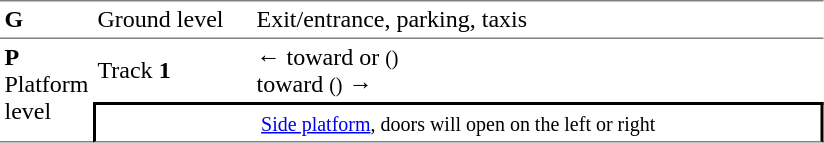<table table border=0 cellspacing=0 cellpadding=3>
<tr>
<td style="border-top:solid 1px gray;" width=50><strong>G</strong></td>
<td style="border-top:solid 1px gray;" width=100>Ground level</td>
<td style="border-top:solid 1px gray;" width=375>Exit/entrance, parking, taxis</td>
</tr>
<tr>
<td style="border-top:solid 1px gray;border-bottom:solid 1px gray;" rowspan=3 valign=top><strong>P</strong><br>Platform level</td>
<td style="border-top:solid 1px gray;">Track <strong>1</strong></td>
<td style="border-top:solid 1px gray;">←  toward  or  <small>()</small><br>  toward  <small>()</small> →</td>
</tr>
<tr>
<td style="border-bottom:solid 1px gray;border-top:solid 2px black;border-right:solid 2px black;border-left:solid 2px black;text-align:center;" colspan=2><small><a href='#'>Side platform</a>, doors will open on the left or right</small> </td>
</tr>
</table>
